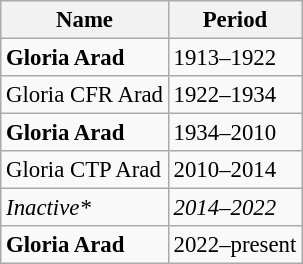<table class="wikitable" style="font-size:95%; text-align: left;">
<tr>
<th>Name</th>
<th>Period</th>
</tr>
<tr>
<td><strong>Gloria Arad</strong></td>
<td>1913–1922</td>
</tr>
<tr>
<td>Gloria CFR Arad</td>
<td>1922–1934</td>
</tr>
<tr>
<td><strong>Gloria Arad</strong></td>
<td>1934–2010</td>
</tr>
<tr>
<td>Gloria CTP Arad</td>
<td>2010–2014</td>
</tr>
<tr>
<td><em>Inactive*</em></td>
<td><em>2014–2022</em></td>
</tr>
<tr>
<td><strong>Gloria Arad</strong></td>
<td>2022–present</td>
</tr>
</table>
